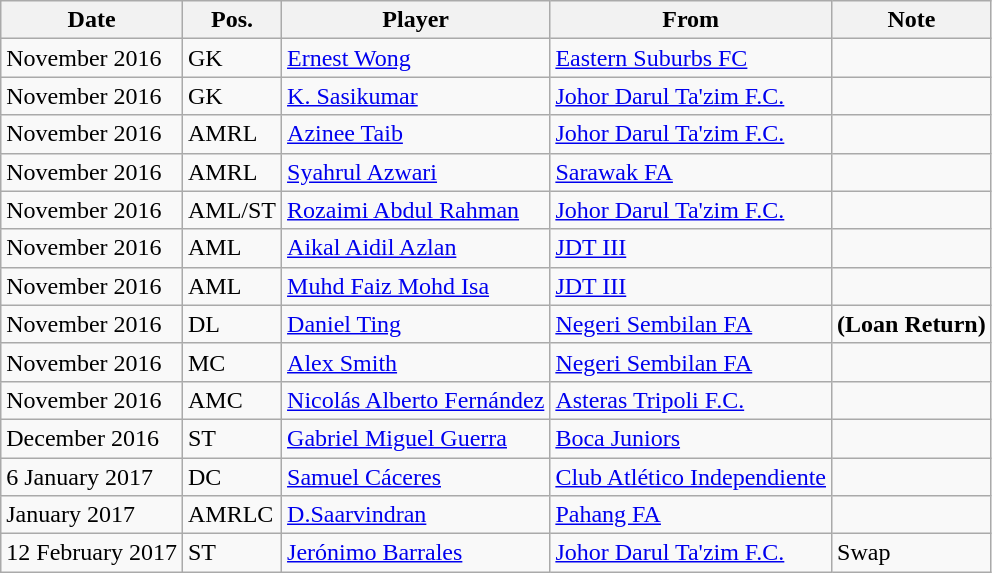<table class="wikitable sortable">
<tr>
<th>Date</th>
<th>Pos.</th>
<th>Player</th>
<th>From</th>
<th>Note</th>
</tr>
<tr>
<td>November 2016</td>
<td>GK</td>
<td> <a href='#'>Ernest Wong</a></td>
<td> <a href='#'>Eastern Suburbs FC</a></td>
<td></td>
</tr>
<tr>
<td>November 2016</td>
<td>GK</td>
<td> <a href='#'>K. Sasikumar</a></td>
<td> <a href='#'>Johor Darul Ta'zim F.C.</a></td>
<td></td>
</tr>
<tr>
<td>November 2016</td>
<td>AMRL</td>
<td> <a href='#'>Azinee Taib</a></td>
<td> <a href='#'>Johor Darul Ta'zim F.C.</a></td>
<td></td>
</tr>
<tr>
<td>November 2016</td>
<td>AMRL</td>
<td> <a href='#'>Syahrul Azwari</a></td>
<td> <a href='#'>Sarawak FA</a></td>
<td></td>
</tr>
<tr>
<td>November 2016</td>
<td>AML/ST</td>
<td> <a href='#'>Rozaimi Abdul Rahman</a></td>
<td> <a href='#'>Johor Darul Ta'zim F.C.</a></td>
<td></td>
</tr>
<tr>
<td>November 2016</td>
<td>AML</td>
<td> <a href='#'>Aikal Aidil Azlan</a></td>
<td> <a href='#'>JDT III</a></td>
<td></td>
</tr>
<tr>
<td>November 2016</td>
<td>AML</td>
<td> <a href='#'>Muhd Faiz Mohd Isa</a></td>
<td> <a href='#'>JDT III</a></td>
<td></td>
</tr>
<tr>
<td>November 2016</td>
<td>DL</td>
<td> <a href='#'>Daniel Ting</a></td>
<td> <a href='#'>Negeri Sembilan FA</a></td>
<td><strong>(Loan Return)</strong></td>
</tr>
<tr>
<td>November 2016</td>
<td>MC</td>
<td> <a href='#'>Alex Smith</a></td>
<td> <a href='#'>Negeri Sembilan FA</a></td>
<td></td>
</tr>
<tr>
<td>November 2016</td>
<td>AMC</td>
<td> <a href='#'>Nicolás Alberto Fernández</a></td>
<td> <a href='#'>Asteras Tripoli F.C.</a></td>
<td></td>
</tr>
<tr>
<td>December 2016</td>
<td>ST</td>
<td> <a href='#'>Gabriel Miguel Guerra</a></td>
<td> <a href='#'>Boca Juniors</a></td>
<td></td>
</tr>
<tr>
<td>6 January 2017</td>
<td>DC</td>
<td> <a href='#'>Samuel Cáceres</a></td>
<td> <a href='#'>Club Atlético Independiente</a></td>
<td></td>
</tr>
<tr>
<td>January 2017</td>
<td>AMRLC</td>
<td> <a href='#'>D.Saarvindran</a></td>
<td> <a href='#'>Pahang FA</a></td>
<td></td>
</tr>
<tr>
<td>12 February 2017</td>
<td>ST</td>
<td> <a href='#'>Jerónimo Barrales</a></td>
<td> <a href='#'>Johor Darul Ta'zim F.C.</a></td>
<td>Swap</td>
</tr>
</table>
